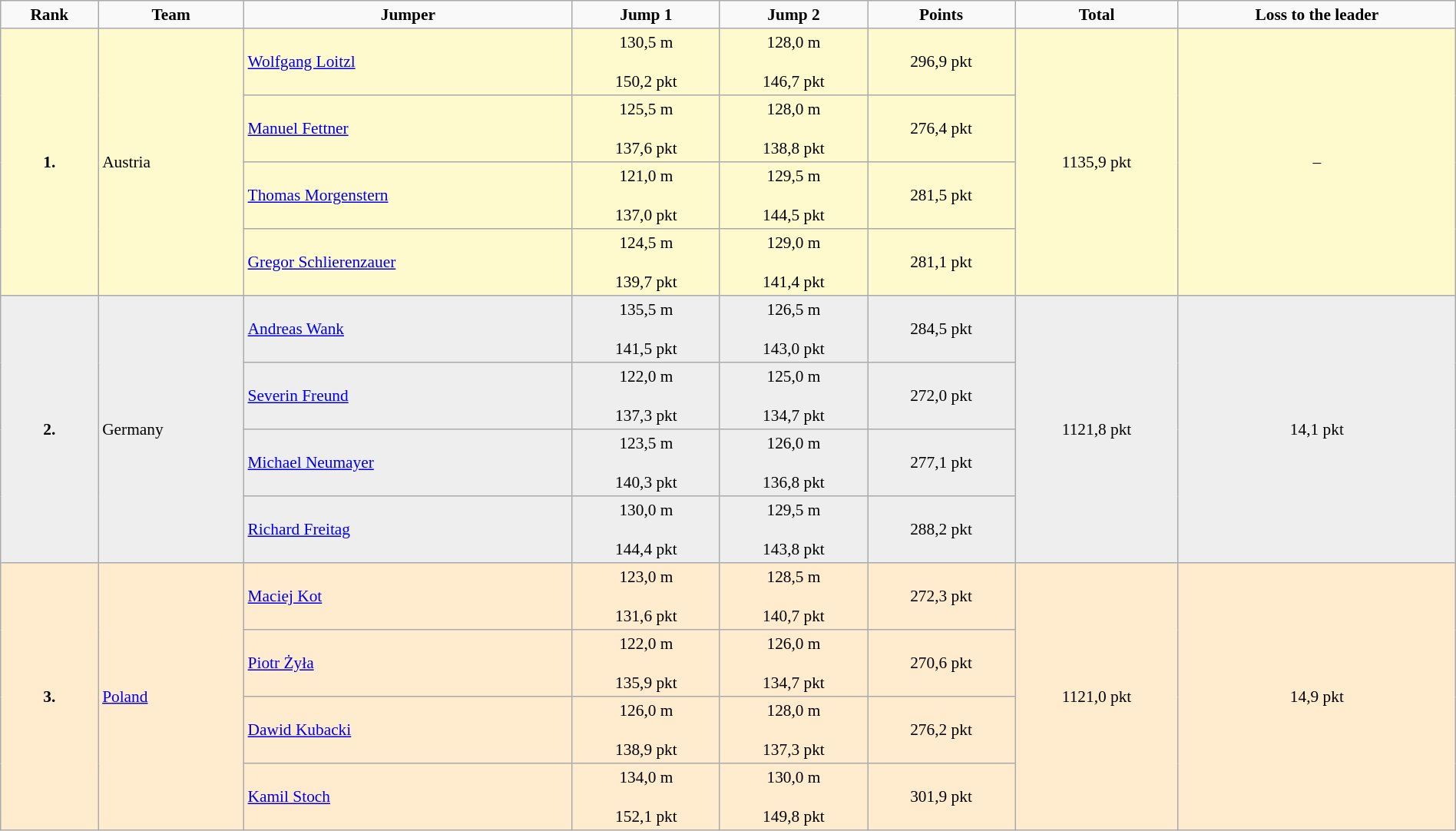<table border="2" cellpadding="3" cellspacing="2" style="margin: 1em 1em 1em 0; background: #f9f9f9; border: 1px #aaa solid; border-collapse: collapse; font-size: 89%; text-align: center; width:100%">
<tr>
<th>Rank</th>
<th>Team</th>
<th>Jumper</th>
<th>Jump 1</th>
<th>Jump 2</th>
<th>Points</th>
<th>Total</th>
<th>Loss to the leader</th>
</tr>
<tr bgcolor="FFFACD">
<td rowspan="4"><strong>1.</strong></td>
<td align="left" rowspan="4"><span></span>Austria</td>
<td align="left"><a href='#'>Wolfgang Loitzl</a></td>
<td>130,5 m<br><br>150,2 pkt<br></td>
<td>128,0 m<br><br>146,7 pkt<br></td>
<td>296,9 pkt</td>
<td rowspan="4">1135,9 pkt</td>
<td rowspan="4">–</td>
</tr>
<tr bgcolor="FFFACD">
<td align="left"><a href='#'>Manuel Fettner</a></td>
<td>125,5 m<br><br>137,6 pkt<br></td>
<td>128,0 m<br><br>138,8 pkt<br></td>
<td>276,4 pkt</td>
</tr>
<tr bgcolor="FFFACD">
<td align="left"><a href='#'>Thomas Morgenstern</a></td>
<td>121,0 m<br><br>137,0 pkt<br></td>
<td>129,5 m<br><br>144,5 pkt<br></td>
<td>281,5 pkt</td>
</tr>
<tr bgcolor="FFFACD">
<td align="left"><a href='#'>Gregor Schlierenzauer</a></td>
<td>124,5 m<br><br>139,7 pkt<br></td>
<td>129,0 m<br><br>141,4 pkt<br></td>
<td>281,1 pkt</td>
</tr>
<tr bgcolor="eeeeee">
<td rowspan="4"><strong>2.</strong></td>
<td align="left" rowspan="4">Germany</td>
<td align="left"><a href='#'>Andreas Wank</a></td>
<td>135,5 m<br><br>141,5 pkt<br></td>
<td>126,5 m<br><br>143,0 pkt<br></td>
<td>284,5 pkt</td>
<td rowspan="4">1121,8 pkt</td>
<td rowspan="4">14,1 pkt</td>
</tr>
<tr bgcolor="eeeeee">
<td align="left"><a href='#'>Severin Freund</a></td>
<td>122,0 m<br><br>137,3 pkt<br></td>
<td>125,0 m<br><br>134,7 pkt<br></td>
<td>272,0 pkt</td>
</tr>
<tr bgcolor="eeeeee">
<td align="left"><a href='#'>Michael Neumayer</a></td>
<td>123,5 m<br><br>140,3 pkt<br></td>
<td>126,0 m<br><br>136,8 pkt<br></td>
<td>277,1 pkt</td>
</tr>
<tr bgcolor="eeeeee">
<td align="left"><a href='#'>Richard Freitag</a></td>
<td>130,0 m<br><br>144,4 pkt<br></td>
<td>129,5 m<br><br>143,8 pkt<br></td>
<td>288,2 pkt</td>
</tr>
<tr bgcolor="ffebcd">
<td rowspan="4"><strong>3.</strong></td>
<td align="left" rowspan="4"><a href='#'>Poland</a></td>
<td align="left"><a href='#'>Maciej Kot</a></td>
<td>123,0 m<br><br>131,6 pkt<br></td>
<td>128,5 m<br><br>140,7 pkt<br></td>
<td>272,3 pkt</td>
<td rowspan="4">1121,0 pkt</td>
<td rowspan="4">14,9 pkt</td>
</tr>
<tr bgcolor="ffebcd">
<td align="left"><a href='#'>Piotr Żyła</a></td>
<td>122,0 m<br><br>135,9 pkt<br></td>
<td>126,0 m<br><br>134,7 pkt<br></td>
<td>270,6 pkt</td>
</tr>
<tr bgcolor="ffebcd">
<td align="left"><a href='#'>Dawid Kubacki</a></td>
<td>126,0 m<br><br>138,9 pkt<br></td>
<td>128,0 m<br><br>137,3 pkt<br></td>
<td>276,2 pkt</td>
</tr>
<tr bgcolor="ffebcd">
<td align="left"><a href='#'>Kamil Stoch</a></td>
<td>134,0 m<br><br>152,1 pkt<br></td>
<td>130,0 m<br><br>149,8 pkt<br></td>
<td>301,9 pkt</td>
</tr>
</table>
